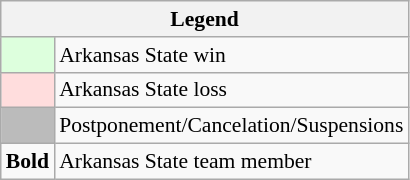<table class="wikitable" style="font-size:90%">
<tr>
<th colspan="2">Legend</th>
</tr>
<tr>
<td bgcolor="#ddffdd"> </td>
<td>Arkansas State win</td>
</tr>
<tr>
<td bgcolor="#ffdddd"> </td>
<td>Arkansas State loss</td>
</tr>
<tr>
<td bgcolor="#bbbbbb"> </td>
<td>Postponement/Cancelation/Suspensions</td>
</tr>
<tr>
<td><strong>Bold</strong></td>
<td>Arkansas State team member</td>
</tr>
</table>
